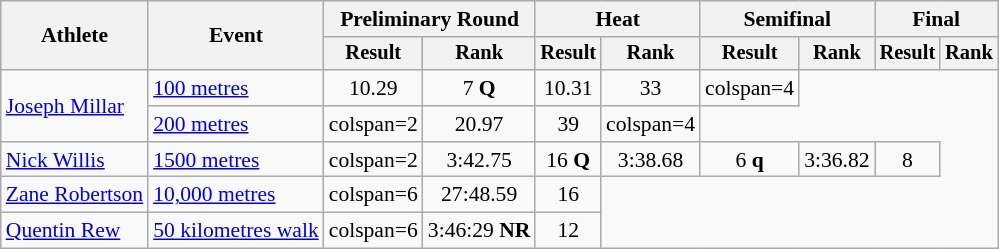<table class=wikitable style=font-size:90%>
<tr>
<th rowspan=2>Athlete</th>
<th rowspan=2>Event</th>
<th colspan=2>Preliminary Round</th>
<th colspan=2>Heat</th>
<th colspan=2>Semifinal</th>
<th colspan=2>Final</th>
</tr>
<tr style=font-size:95%>
<th>Result</th>
<th>Rank</th>
<th>Result</th>
<th>Rank</th>
<th>Result</th>
<th>Rank</th>
<th>Result</th>
<th>Rank</th>
</tr>
<tr align=center>
<td align=left rowspan=2><a href='#'>Joseph Millar</a></td>
<td align=left><a href='#'>100 metres</a></td>
<td>10.29</td>
<td>7 <strong>Q</strong></td>
<td>10.31</td>
<td>33</td>
<td>colspan=4 </td>
</tr>
<tr align=center>
<td align=left><a href='#'>200 metres</a></td>
<td>colspan=2 </td>
<td>20.97</td>
<td>39</td>
<td>colspan=4 </td>
</tr>
<tr align=center>
<td align=left><a href='#'>Nick Willis</a></td>
<td align=left><a href='#'>1500 metres</a></td>
<td>colspan=2 </td>
<td>3:42.75</td>
<td>16 <strong>Q</strong></td>
<td>3:38.68</td>
<td>6 <strong>q</strong></td>
<td>3:36.82</td>
<td>8</td>
</tr>
<tr align=center>
<td align=left><a href='#'>Zane Robertson</a></td>
<td align=left><a href='#'>10,000 metres</a></td>
<td>colspan=6 </td>
<td>27:48.59 </td>
<td>16</td>
</tr>
<tr align=center>
<td align=left><a href='#'>Quentin Rew</a></td>
<td align=left><a href='#'>50 kilometres walk</a></td>
<td>colspan=6 </td>
<td>3:46:29 <strong>NR</strong></td>
<td>12</td>
</tr>
</table>
